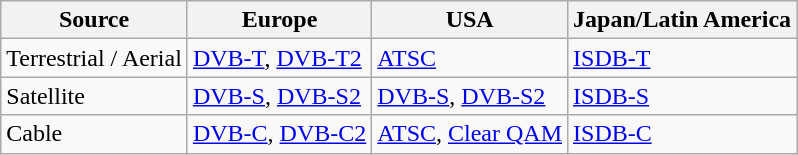<table class="wikitable">
<tr>
<th>Source</th>
<th>Europe</th>
<th>USA</th>
<th>Japan/Latin America</th>
</tr>
<tr>
<td>Terrestrial / Aerial</td>
<td><a href='#'>DVB-T</a>, <a href='#'>DVB-T2</a></td>
<td><a href='#'>ATSC</a></td>
<td><a href='#'>ISDB-T</a></td>
</tr>
<tr>
<td>Satellite</td>
<td><a href='#'>DVB-S</a>, <a href='#'>DVB-S2</a></td>
<td><a href='#'>DVB-S</a>, <a href='#'>DVB-S2</a></td>
<td><a href='#'>ISDB-S</a></td>
</tr>
<tr>
<td>Cable</td>
<td><a href='#'>DVB-C</a>, <a href='#'>DVB-C2</a></td>
<td><a href='#'>ATSC</a>, <a href='#'>Clear QAM</a></td>
<td><a href='#'>ISDB-C</a></td>
</tr>
</table>
